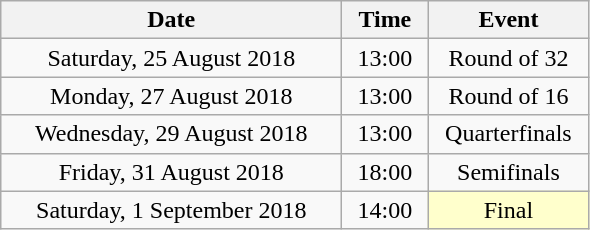<table class="wikitable" style="text-align:center;">
<tr>
<th width=220>Date</th>
<th width=50>Time</th>
<th width=100>Event</th>
</tr>
<tr>
<td>Saturday, 25 August 2018</td>
<td>13:00</td>
<td>Round of 32</td>
</tr>
<tr>
<td>Monday, 27 August 2018</td>
<td>13:00</td>
<td>Round of 16</td>
</tr>
<tr>
<td>Wednesday, 29 August 2018</td>
<td>13:00</td>
<td>Quarterfinals</td>
</tr>
<tr>
<td>Friday, 31 August 2018</td>
<td>18:00</td>
<td>Semifinals</td>
</tr>
<tr>
<td>Saturday, 1 September 2018</td>
<td>14:00</td>
<td bgcolor=ffffcc>Final</td>
</tr>
</table>
